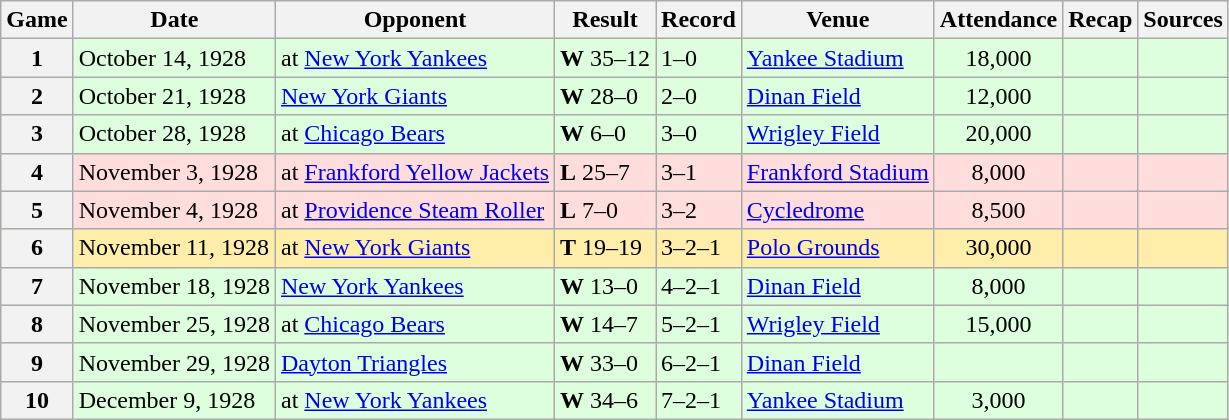<table class="wikitable">
<tr>
<th>Game</th>
<th>Date</th>
<th>Opponent</th>
<th>Result</th>
<th>Record</th>
<th>Venue</th>
<th>Attendance</th>
<th>Recap</th>
<th>Sources</th>
</tr>
<tr style="background: #ddffdd;">
<th>1</th>
<td>October 14, 1928</td>
<td>at <a href='#'>New York Yankees</a></td>
<td><strong>W</strong> 35–12</td>
<td>1–0</td>
<td><a href='#'>Yankee Stadium</a></td>
<td style="text-align: center;">18,000</td>
<td></td>
<td></td>
</tr>
<tr style="background: #ddffdd;">
<th>2</th>
<td>October 21, 1928</td>
<td><a href='#'>New York Giants</a></td>
<td><strong>W</strong> 28–0</td>
<td>2–0</td>
<td><a href='#'>Dinan Field</a></td>
<td style="text-align: center;">12,000</td>
<td></td>
<td></td>
</tr>
<tr style="background: #ddffdd;">
<th>3</th>
<td>October 28, 1928</td>
<td>at <a href='#'>Chicago Bears</a></td>
<td><strong>W</strong> 6–0</td>
<td>3–0</td>
<td><a href='#'>Wrigley Field</a></td>
<td style="text-align: center;">20,000</td>
<td></td>
<td></td>
</tr>
<tr style="background: #ffdddd;">
<th>4</th>
<td>November 3, 1928</td>
<td>at <a href='#'>Frankford Yellow Jackets</a></td>
<td><strong>L</strong> 25–7</td>
<td>3–1</td>
<td><a href='#'>Frankford Stadium</a></td>
<td style="text-align: center;">8,000</td>
<td></td>
<td></td>
</tr>
<tr style="background: #ffdddd;">
<th>5</th>
<td>November 4, 1928</td>
<td>at <a href='#'>Providence Steam Roller</a></td>
<td><strong>L</strong> 7–0</td>
<td>3–2</td>
<td><a href='#'>Cycledrome</a></td>
<td style="text-align: center;">8,500</td>
<td></td>
<td></td>
</tr>
<tr style="background: #ffeeaa;">
<th>6</th>
<td>November 11, 1928</td>
<td>at <a href='#'>New York Giants</a></td>
<td><strong>T</strong> 19–19</td>
<td>3–2–1</td>
<td><a href='#'>Polo Grounds</a></td>
<td style="text-align: center;">30,000</td>
<td></td>
<td></td>
</tr>
<tr style="background: #ddffdd;">
<th>7</th>
<td>November 18, 1928</td>
<td><a href='#'>New York Yankees</a></td>
<td><strong>W</strong> 13–0</td>
<td>4–2–1</td>
<td><a href='#'>Dinan Field</a></td>
<td style="text-align: center;">8,000</td>
<td></td>
<td></td>
</tr>
<tr style="background: #ddffdd;">
<th>8</th>
<td>November 25, 1928</td>
<td>at <a href='#'>Chicago Bears</a></td>
<td><strong>W</strong> 14–7</td>
<td>5–2–1</td>
<td><a href='#'>Wrigley Field</a></td>
<td style="text-align: center;">15,000</td>
<td></td>
<td></td>
</tr>
<tr style="background: #ddffdd;">
<th>9</th>
<td>November 29, 1928</td>
<td><a href='#'>Dayton Triangles</a></td>
<td><strong>W</strong> 33–0</td>
<td>6–2–1</td>
<td><a href='#'>Dinan Field</a></td>
<td style="text-align: center;"></td>
<td></td>
<td></td>
</tr>
<tr style="background: #ddffdd;">
<th>10</th>
<td>December 9, 1928</td>
<td>at <a href='#'>New York Yankees</a></td>
<td><strong>W</strong> 34–6</td>
<td>7–2–1</td>
<td><a href='#'>Yankee Stadium</a></td>
<td style="text-align: center;">3,000 </td>
<td></td>
<td></td>
</tr>
</table>
